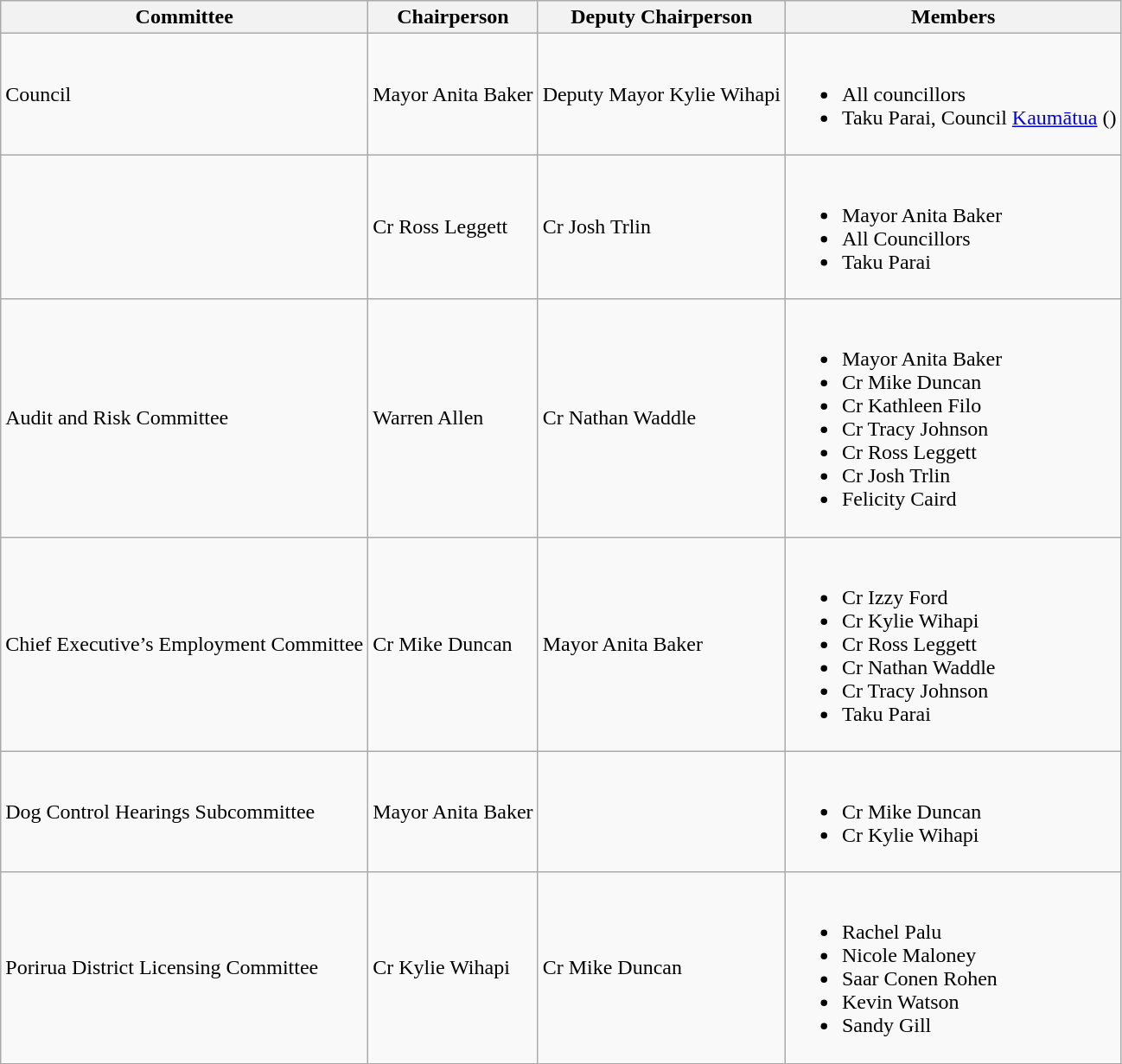<table class="wikitable">
<tr>
<th>Committee</th>
<th>Chairperson</th>
<th>Deputy Chairperson</th>
<th>Members</th>
</tr>
<tr>
<td>Council <br> </td>
<td>Mayor Anita Baker</td>
<td>Deputy Mayor Kylie Wihapi</td>
<td><br><ul><li>All councillors</li><li>Taku Parai, Council <a href='#'>Kaumātua</a> ()</li></ul></td>
</tr>
<tr>
<td></td>
<td>Cr Ross Leggett</td>
<td>Cr Josh Trlin</td>
<td><br><ul><li>Mayor Anita Baker</li><li>All Councillors</li><li>Taku Parai</li></ul></td>
</tr>
<tr>
<td>Audit and Risk Committee <br> </td>
<td>Warren Allen</td>
<td>Cr Nathan Waddle</td>
<td><br><ul><li>Mayor Anita Baker</li><li>Cr Mike Duncan</li><li>Cr Kathleen Filo</li><li>Cr Tracy Johnson</li><li>Cr Ross Leggett</li><li>Cr Josh Trlin</li><li>Felicity Caird </li></ul></td>
</tr>
<tr>
<td>Chief Executive’s Employment Committee <br> </td>
<td>Cr Mike Duncan</td>
<td>Mayor Anita Baker</td>
<td><br><ul><li>Cr Izzy Ford</li><li>Cr Kylie Wihapi</li><li>Cr Ross Leggett</li><li>Cr Nathan Waddle</li><li>Cr Tracy Johnson</li><li>Taku Parai</li></ul></td>
</tr>
<tr>
<td>Dog Control Hearings Subcommittee <br> </td>
<td>Mayor Anita Baker</td>
<td></td>
<td><br><ul><li>Cr Mike Duncan</li><li>Cr Kylie Wihapi</li></ul></td>
</tr>
<tr>
<td>Porirua District Licensing Committee <br> </td>
<td>Cr Kylie Wihapi</td>
<td>Cr Mike Duncan</td>
<td><br><ul><li>Rachel Palu</li><li>Nicole Maloney</li><li>Saar Conen Rohen</li><li>Kevin Watson</li><li>Sandy Gill</li></ul></td>
</tr>
<tr>
</tr>
</table>
